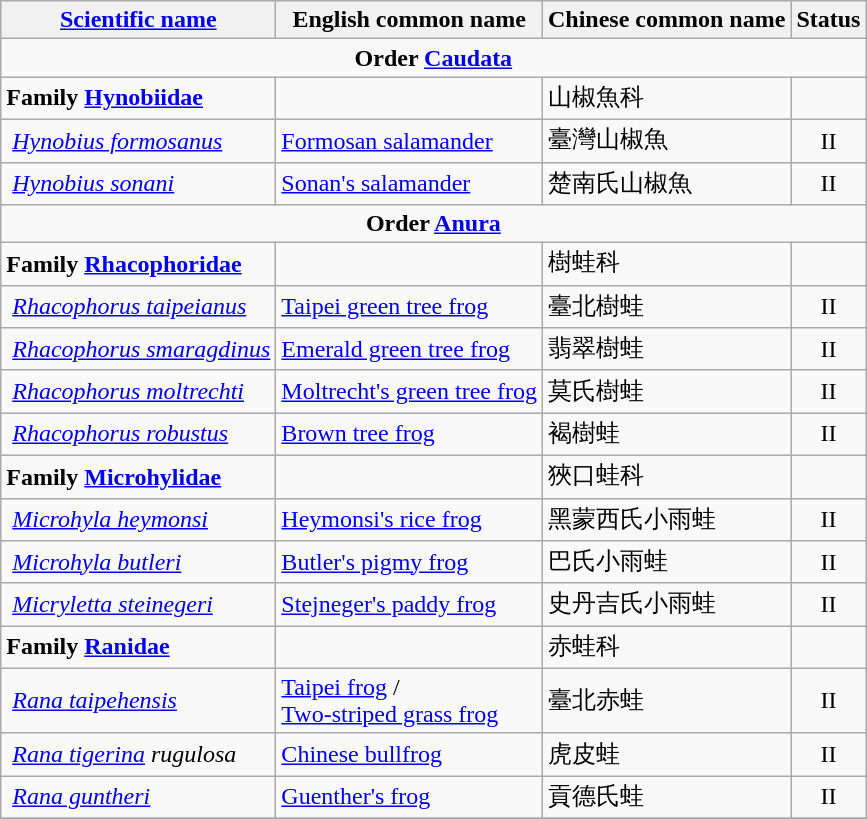<table class="wikitable">
<tr>
<th><a href='#'>Scientific name</a></th>
<th>English common name</th>
<th>Chinese common name</th>
<th>Status</th>
</tr>
<tr>
<td colspan=4 align=center><strong>Order <a href='#'>Caudata</a></strong></td>
</tr>
<tr>
<td><strong>Family <a href='#'>Hynobiidae</a></strong></td>
<td></td>
<td>山椒魚科</td>
<td></td>
</tr>
<tr>
<td> <em><a href='#'>Hynobius formosanus</a></em></td>
<td><a href='#'>Formosan salamander</a></td>
<td>臺灣山椒魚</td>
<td align=center>II</td>
</tr>
<tr>
<td> <em><a href='#'>Hynobius sonani</a></em></td>
<td><a href='#'>Sonan's salamander</a></td>
<td>楚南氏山椒魚</td>
<td align=center>II</td>
</tr>
<tr>
<td colspan=4 align=center><strong>Order <a href='#'>Anura</a></strong></td>
</tr>
<tr>
<td><strong>Family <a href='#'>Rhacophoridae</a></strong></td>
<td></td>
<td>樹蛙科</td>
<td></td>
</tr>
<tr>
<td> <em><a href='#'>Rhacophorus taipeianus</a></em></td>
<td><a href='#'>Taipei green tree frog</a></td>
<td>臺北樹蛙</td>
<td align=center>II</td>
</tr>
<tr>
<td> <em><a href='#'>Rhacophorus smaragdinus</a></em></td>
<td><a href='#'>Emerald green tree frog</a></td>
<td>翡翠樹蛙</td>
<td align=center>II</td>
</tr>
<tr>
<td> <em><a href='#'>Rhacophorus moltrechti</a></em></td>
<td><a href='#'>Moltrecht's green tree frog</a></td>
<td>莫氏樹蛙</td>
<td align=center>II</td>
</tr>
<tr>
<td> <em><a href='#'>Rhacophorus robustus</a></em></td>
<td><a href='#'>Brown tree frog</a></td>
<td>褐樹蛙</td>
<td align=center>II</td>
</tr>
<tr>
<td><strong>Family <a href='#'>Microhylidae</a></strong></td>
<td></td>
<td>狹口蛙科</td>
<td></td>
</tr>
<tr>
<td> <em><a href='#'>Microhyla heymonsi</a></em></td>
<td><a href='#'>Heymonsi's rice frog</a></td>
<td>黑蒙西氏小雨蛙</td>
<td align=center>II</td>
</tr>
<tr>
<td> <em><a href='#'>Microhyla butleri</a></em></td>
<td><a href='#'>Butler's pigmy frog</a></td>
<td>巴氏小雨蛙</td>
<td align=center>II</td>
</tr>
<tr>
<td> <em><a href='#'>Micryletta steinegeri</a></em></td>
<td><a href='#'>Stejneger's paddy frog</a></td>
<td>史丹吉氏小雨蛙</td>
<td align=center>II</td>
</tr>
<tr>
<td><strong>Family <a href='#'>Ranidae</a></strong></td>
<td></td>
<td>赤蛙科</td>
<td></td>
</tr>
<tr>
<td> <em><a href='#'>Rana taipehensis</a></em></td>
<td><a href='#'>Taipei frog</a> /<br><a href='#'>Two-striped grass frog</a></td>
<td>臺北赤蛙</td>
<td align=center>II</td>
</tr>
<tr>
<td> <em><a href='#'>Rana tigerina</a> rugulosa</em></td>
<td><a href='#'>Chinese bullfrog</a></td>
<td>虎皮蛙</td>
<td align=center>II</td>
</tr>
<tr>
<td> <em><a href='#'>Rana guntheri</a></em></td>
<td><a href='#'>Guenther's frog</a></td>
<td>貢德氏蛙</td>
<td align=center>II</td>
</tr>
<tr>
</tr>
</table>
